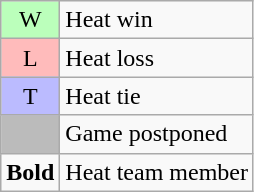<table class="wikitable">
<tr>
<td bgcolor=#bbffbb align=center>W</td>
<td>Heat win</td>
</tr>
<tr>
<td bgcolor=#ffbbbb align=center>L</td>
<td>Heat loss</td>
</tr>
<tr>
<td bgcolor=#bbbbff align=center>T</td>
<td>Heat tie</td>
</tr>
<tr>
<td bgcolor=#bbbbbb> </td>
<td>Game postponed</td>
</tr>
<tr>
<td align=center><strong>Bold</strong></td>
<td>Heat team member</td>
</tr>
</table>
